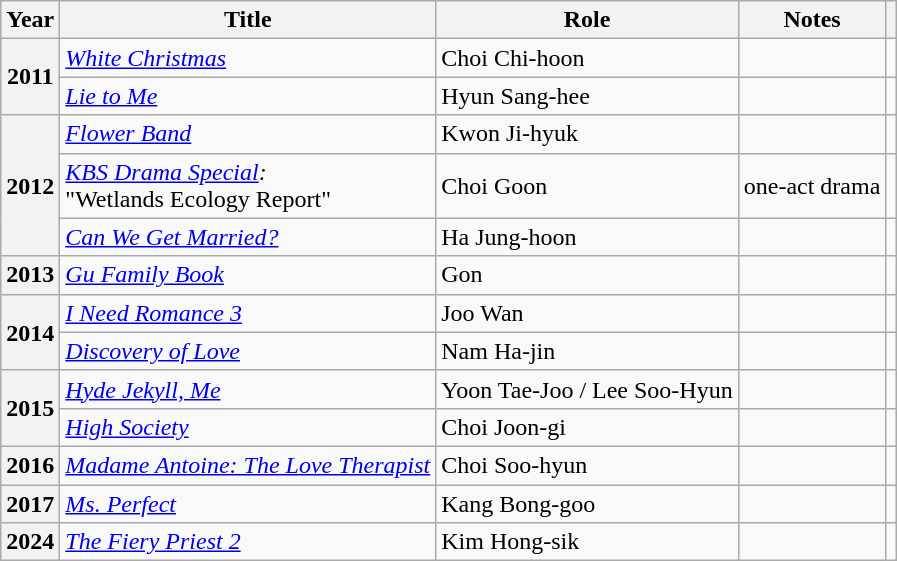<table class="wikitable sortable plainrowheaders">
<tr>
<th scope="col">Year</th>
<th scope="col">Title</th>
<th scope="col">Role</th>
<th scope="col">Notes</th>
<th scope="col" class="unsortable"></th>
</tr>
<tr>
<th scope="row" rowspan="2">2011</th>
<td><em><a href='#'>White Christmas</a></em></td>
<td>Choi Chi-hoon</td>
<td></td>
<td></td>
</tr>
<tr>
<td><em><a href='#'>Lie to Me</a></em></td>
<td>Hyun Sang-hee</td>
<td></td>
<td></td>
</tr>
<tr>
<th scope="row" rowspan="3">2012</th>
<td><em><a href='#'>Flower Band</a></em></td>
<td>Kwon Ji-hyuk</td>
<td></td>
<td></td>
</tr>
<tr>
<td><em><a href='#'>KBS Drama Special</a>:</em><br> "Wetlands Ecology Report"</td>
<td>Choi Goon</td>
<td>one-act drama</td>
<td></td>
</tr>
<tr>
<td><em><a href='#'>Can We Get Married?</a></em></td>
<td>Ha Jung-hoon</td>
<td></td>
<td></td>
</tr>
<tr>
<th scope="row">2013</th>
<td><em><a href='#'>Gu Family Book</a></em></td>
<td>Gon</td>
<td></td>
<td></td>
</tr>
<tr>
<th scope="row" rowspan="2">2014</th>
<td><em><a href='#'>I Need Romance 3</a></em></td>
<td>Joo Wan</td>
<td></td>
<td></td>
</tr>
<tr>
<td><em><a href='#'>Discovery of Love</a></em></td>
<td>Nam Ha-jin</td>
<td></td>
<td></td>
</tr>
<tr>
<th scope="row" rowspan="2">2015</th>
<td><em><a href='#'>Hyde Jekyll, Me</a></em></td>
<td>Yoon Tae-Joo / Lee Soo-Hyun</td>
<td></td>
<td></td>
</tr>
<tr>
<td><em><a href='#'>High Society</a></em></td>
<td>Choi Joon-gi</td>
<td></td>
<td></td>
</tr>
<tr>
<th scope="row">2016</th>
<td><em><a href='#'>Madame Antoine: The Love Therapist</a></em></td>
<td>Choi Soo-hyun</td>
<td></td>
<td></td>
</tr>
<tr>
<th scope="row">2017</th>
<td><em><a href='#'>Ms. Perfect</a></em></td>
<td>Kang Bong-goo</td>
<td></td>
<td></td>
</tr>
<tr>
<th scope="row">2024</th>
<td><em><a href='#'>The Fiery Priest 2</a></em></td>
<td>Kim Hong-sik</td>
<td></td>
<td></td>
</tr>
</table>
